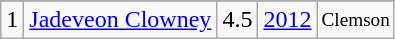<table class="wikitable">
<tr>
</tr>
<tr>
<td>1</td>
<td><a href='#'>Jadeveon Clowney</a></td>
<td>4.5</td>
<td><a href='#'>2012</a></td>
<td style="font-size:80%;">Clemson</td>
</tr>
</table>
